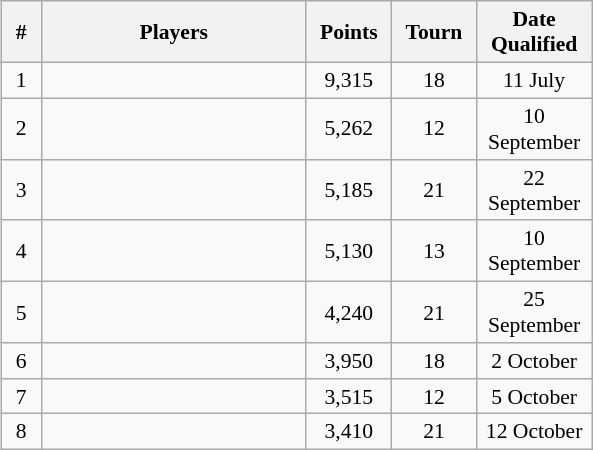<table class="sortable wikitable"  style="float:right; text-align:center; font-size:90%; text:justify;">
<tr>
<th width=20>#</th>
<th width=170>Players</th>
<th width=50>Points</th>
<th width=50>Tourn</th>
<th width=70>Date Qualified</th>
</tr>
<tr align=center>
<td>1</td>
<td align=left> <br> </td>
<td>9,315</td>
<td>18</td>
<td>11 July</td>
</tr>
<tr>
<td>2</td>
<td align=left> <br> </td>
<td>5,262</td>
<td>12</td>
<td>10 September</td>
</tr>
<tr>
<td>3</td>
<td align=left> <br> </td>
<td>5,185</td>
<td>21</td>
<td>22 September</td>
</tr>
<tr>
<td>4</td>
<td align=left> <br> </td>
<td>5,130</td>
<td>13</td>
<td>10 September</td>
</tr>
<tr>
<td>5</td>
<td align=left> <br> </td>
<td>4,240</td>
<td>21</td>
<td>25 September</td>
</tr>
<tr>
<td>6</td>
<td align=left> <br> </td>
<td>3,950</td>
<td>18</td>
<td>2 October</td>
</tr>
<tr>
<td>7</td>
<td align=left> <br> </td>
<td>3,515</td>
<td>12</td>
<td>5 October</td>
</tr>
<tr>
<td>8</td>
<td align=left> <br> </td>
<td>3,410</td>
<td>21</td>
<td>12 October</td>
</tr>
</table>
